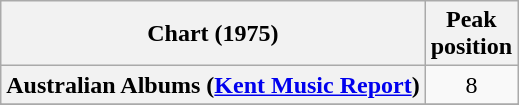<table class="wikitable sortable plainrowheaders" style="text-align:center">
<tr>
<th scope="col">Chart (1975)</th>
<th scope="col">Peak<br> position</th>
</tr>
<tr>
<th scope="row">Australian Albums (<a href='#'>Kent Music Report</a>)</th>
<td>8</td>
</tr>
<tr>
</tr>
<tr>
</tr>
<tr>
</tr>
<tr>
</tr>
<tr>
</tr>
<tr>
</tr>
<tr>
</tr>
</table>
